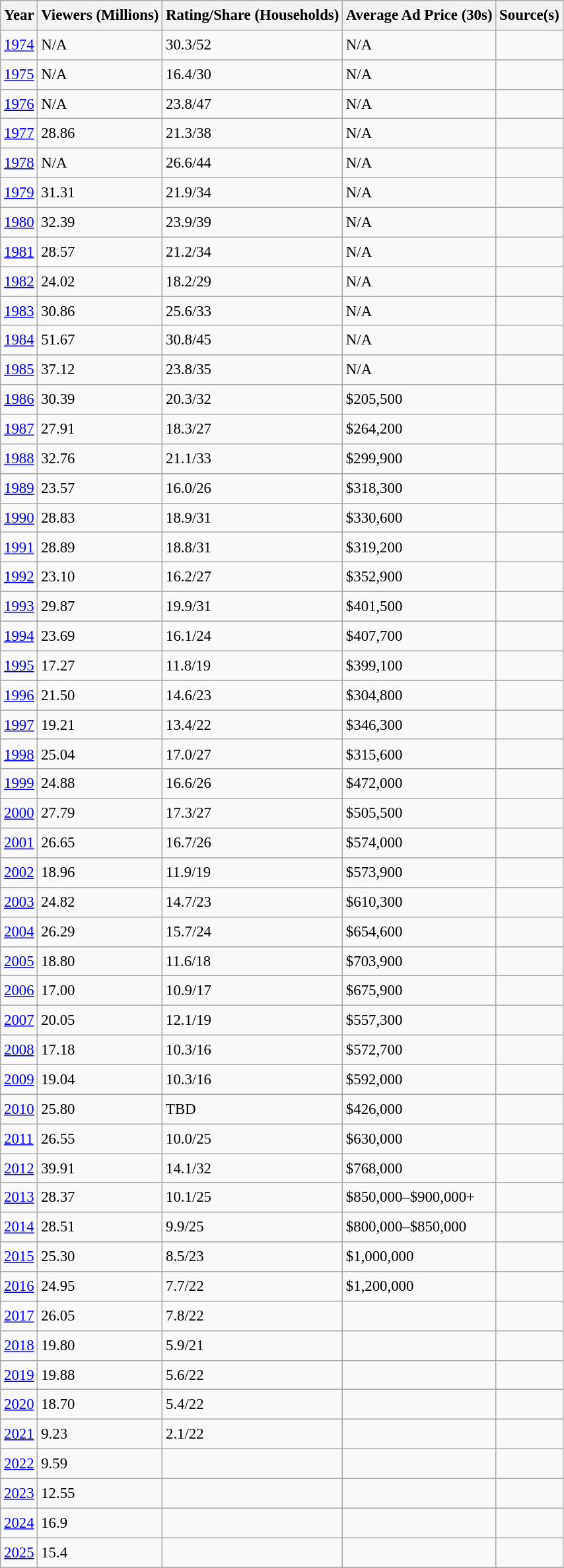<table class="wikitable sortable" style="font-size:0.95em; line-height:1.5em;">
<tr>
<th>Year</th>
<th>Viewers (Millions)</th>
<th>Rating/Share (Households)</th>
<th>Average Ad Price (30s)</th>
<th>Source(s)</th>
</tr>
<tr>
<td><a href='#'>1974</a></td>
<td>N/A</td>
<td>30.3/52</td>
<td>N/A</td>
<td></td>
</tr>
<tr>
<td><a href='#'>1975</a></td>
<td>N/A</td>
<td>16.4/30</td>
<td>N/A</td>
<td></td>
</tr>
<tr>
<td><a href='#'>1976</a></td>
<td>N/A</td>
<td>23.8/47</td>
<td>N/A</td>
<td></td>
</tr>
<tr>
<td><a href='#'>1977</a></td>
<td>28.86</td>
<td>21.3/38</td>
<td>N/A</td>
<td></td>
</tr>
<tr>
<td><a href='#'>1978</a></td>
<td>N/A</td>
<td>26.6/44</td>
<td>N/A</td>
<td></td>
</tr>
<tr>
<td><a href='#'>1979</a></td>
<td>31.31</td>
<td>21.9/34</td>
<td>N/A</td>
<td></td>
</tr>
<tr>
<td><a href='#'>1980</a></td>
<td>32.39</td>
<td>23.9/39</td>
<td>N/A</td>
<td></td>
</tr>
<tr>
<td><a href='#'>1981</a></td>
<td>28.57</td>
<td>21.2/34</td>
<td>N/A</td>
<td></td>
</tr>
<tr>
<td><a href='#'>1982</a></td>
<td>24.02</td>
<td>18.2/29</td>
<td>N/A</td>
<td></td>
</tr>
<tr>
<td><a href='#'>1983</a></td>
<td>30.86</td>
<td>25.6/33</td>
<td>N/A</td>
<td></td>
</tr>
<tr>
<td><a href='#'>1984</a></td>
<td>51.67</td>
<td>30.8/45</td>
<td>N/A</td>
<td></td>
</tr>
<tr>
<td><a href='#'>1985</a></td>
<td>37.12</td>
<td>23.8/35</td>
<td>N/A</td>
<td></td>
</tr>
<tr>
<td><a href='#'>1986</a></td>
<td>30.39</td>
<td>20.3/32</td>
<td>$205,500</td>
<td></td>
</tr>
<tr>
<td><a href='#'>1987</a></td>
<td>27.91</td>
<td>18.3/27</td>
<td>$264,200</td>
<td></td>
</tr>
<tr>
<td><a href='#'>1988</a></td>
<td>32.76</td>
<td>21.1/33</td>
<td>$299,900</td>
<td></td>
</tr>
<tr>
<td><a href='#'>1989</a></td>
<td>23.57</td>
<td>16.0/26</td>
<td>$318,300</td>
<td></td>
</tr>
<tr>
<td><a href='#'>1990</a></td>
<td>28.83</td>
<td>18.9/31</td>
<td>$330,600</td>
<td></td>
</tr>
<tr>
<td><a href='#'>1991</a></td>
<td>28.89</td>
<td>18.8/31</td>
<td>$319,200</td>
<td></td>
</tr>
<tr>
<td><a href='#'>1992</a></td>
<td>23.10</td>
<td>16.2/27</td>
<td>$352,900</td>
<td></td>
</tr>
<tr>
<td><a href='#'>1993</a></td>
<td>29.87</td>
<td>19.9/31</td>
<td>$401,500</td>
<td></td>
</tr>
<tr>
<td><a href='#'>1994</a></td>
<td>23.69</td>
<td>16.1/24</td>
<td>$407,700</td>
<td></td>
</tr>
<tr>
<td><a href='#'>1995</a></td>
<td>17.27</td>
<td>11.8/19</td>
<td>$399,100</td>
<td></td>
</tr>
<tr>
<td><a href='#'>1996</a></td>
<td>21.50</td>
<td>14.6/23</td>
<td>$304,800</td>
<td></td>
</tr>
<tr>
<td><a href='#'>1997</a></td>
<td>19.21</td>
<td>13.4/22</td>
<td>$346,300</td>
<td></td>
</tr>
<tr>
<td><a href='#'>1998</a></td>
<td>25.04</td>
<td>17.0/27</td>
<td>$315,600</td>
<td></td>
</tr>
<tr>
<td><a href='#'>1999</a></td>
<td>24.88</td>
<td>16.6/26</td>
<td>$472,000</td>
<td></td>
</tr>
<tr>
<td><a href='#'>2000</a></td>
<td>27.79</td>
<td>17.3/27</td>
<td>$505,500</td>
<td></td>
</tr>
<tr>
<td><a href='#'>2001</a></td>
<td>26.65</td>
<td>16.7/26</td>
<td>$574,000</td>
<td></td>
</tr>
<tr>
<td><a href='#'>2002</a></td>
<td>18.96</td>
<td>11.9/19</td>
<td>$573,900</td>
<td></td>
</tr>
<tr>
<td><a href='#'>2003</a></td>
<td>24.82</td>
<td>14.7/23</td>
<td>$610,300</td>
<td></td>
</tr>
<tr>
<td><a href='#'>2004</a></td>
<td>26.29</td>
<td>15.7/24</td>
<td>$654,600</td>
<td></td>
</tr>
<tr>
<td><a href='#'>2005</a></td>
<td>18.80</td>
<td>11.6/18</td>
<td>$703,900</td>
<td></td>
</tr>
<tr>
<td><a href='#'>2006</a></td>
<td>17.00</td>
<td>10.9/17</td>
<td>$675,900</td>
<td></td>
</tr>
<tr>
<td><a href='#'>2007</a></td>
<td>20.05</td>
<td>12.1/19</td>
<td>$557,300</td>
<td></td>
</tr>
<tr>
<td><a href='#'>2008</a></td>
<td>17.18</td>
<td>10.3/16</td>
<td>$572,700</td>
<td></td>
</tr>
<tr>
<td><a href='#'>2009</a></td>
<td>19.04</td>
<td>10.3/16</td>
<td>$592,000</td>
<td></td>
</tr>
<tr>
<td><a href='#'>2010</a></td>
<td>25.80</td>
<td>TBD</td>
<td>$426,000</td>
<td></td>
</tr>
<tr>
<td><a href='#'>2011</a></td>
<td>26.55</td>
<td>10.0/25</td>
<td>$630,000</td>
<td></td>
</tr>
<tr>
<td><a href='#'>2012</a></td>
<td>39.91</td>
<td>14.1/32</td>
<td>$768,000</td>
<td></td>
</tr>
<tr>
<td><a href='#'>2013</a></td>
<td>28.37</td>
<td>10.1/25</td>
<td>$850,000–$900,000+</td>
<td></td>
</tr>
<tr>
<td><a href='#'>2014</a></td>
<td>28.51</td>
<td>9.9/25</td>
<td>$800,000–$850,000</td>
<td></td>
</tr>
<tr>
<td><a href='#'>2015</a></td>
<td>25.30</td>
<td>8.5/23</td>
<td>$1,000,000</td>
<td></td>
</tr>
<tr>
<td><a href='#'>2016</a></td>
<td>24.95</td>
<td>7.7/22</td>
<td>$1,200,000</td>
<td></td>
</tr>
<tr>
<td><a href='#'>2017</a></td>
<td>26.05</td>
<td>7.8/22</td>
<td></td>
<td></td>
</tr>
<tr>
<td><a href='#'>2018</a></td>
<td>19.80</td>
<td>5.9/21</td>
<td></td>
<td></td>
</tr>
<tr>
<td><a href='#'>2019</a></td>
<td>19.88</td>
<td>5.6/22</td>
<td></td>
<td></td>
</tr>
<tr>
<td><a href='#'>2020</a></td>
<td>18.70</td>
<td>5.4/22</td>
<td></td>
<td></td>
</tr>
<tr>
<td><a href='#'>2021</a></td>
<td>9.23</td>
<td>2.1/22</td>
<td></td>
<td></td>
</tr>
<tr>
<td><a href='#'>2022</a></td>
<td>9.59</td>
<td></td>
<td></td>
<td></td>
</tr>
<tr>
<td><a href='#'>2023</a></td>
<td>12.55</td>
<td></td>
<td></td>
<td></td>
</tr>
<tr>
<td><a href='#'>2024</a></td>
<td>16.9</td>
<td></td>
<td></td>
<td></td>
</tr>
<tr>
<td><a href='#'>2025</a></td>
<td>15.4</td>
<td></td>
<td></td>
<td></td>
</tr>
</table>
